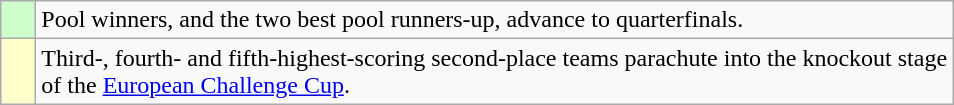<table class="wikitable">
<tr>
<td style="background:#cfc;">    </td>
<td>Pool winners, and the two best pool runners-up, advance to quarterfinals.</td>
</tr>
<tr>
<td style="background:#ffc;">    </td>
<td>Third-, fourth- and fifth-highest-scoring second-place teams parachute into the knockout stage<br>of the <a href='#'>European Challenge Cup</a>.</td>
</tr>
</table>
